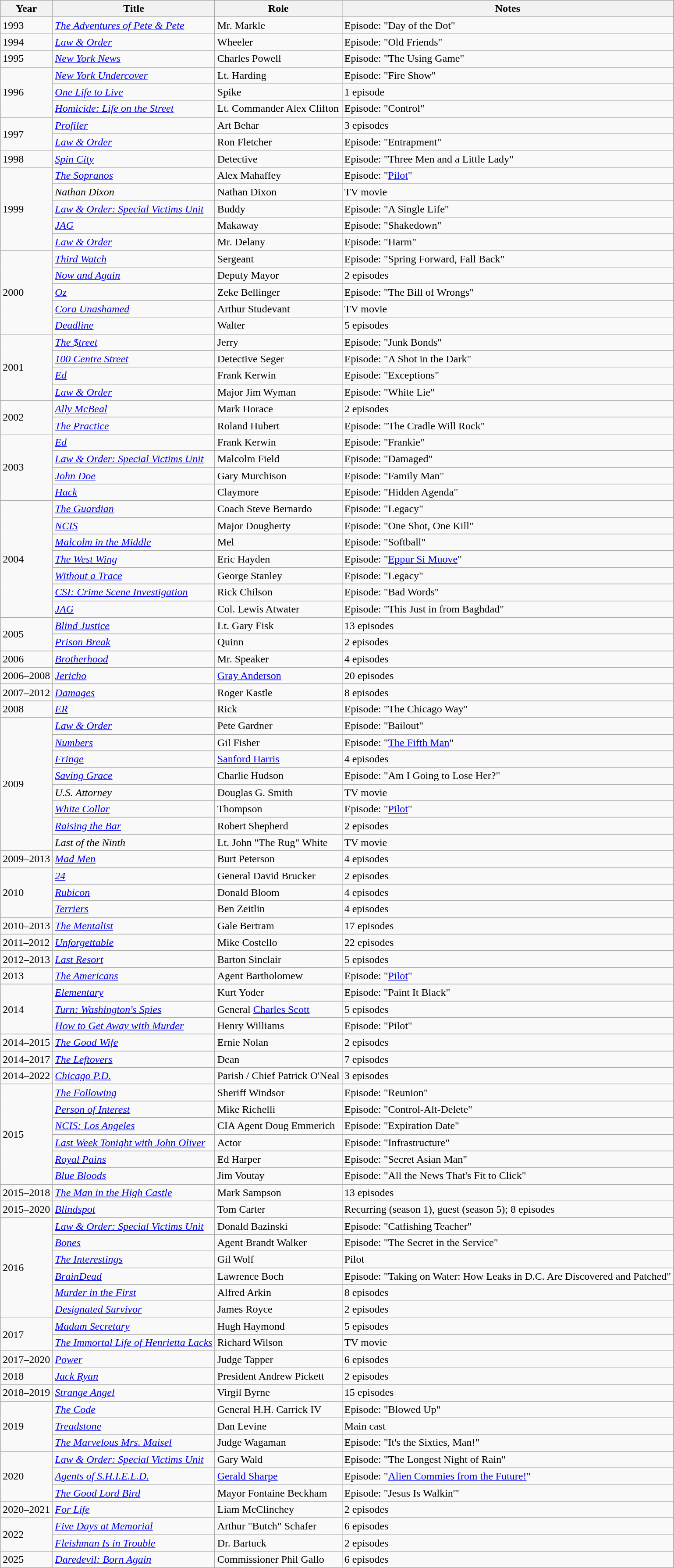<table class="wikitable sortable">
<tr>
<th>Year</th>
<th>Title</th>
<th>Role</th>
<th class="unsortable">Notes</th>
</tr>
<tr>
<td>1993</td>
<td><em><a href='#'>The Adventures of Pete & Pete</a></em></td>
<td>Mr. Markle</td>
<td>Episode: "Day of the Dot"</td>
</tr>
<tr>
<td>1994</td>
<td><em><a href='#'>Law & Order</a></em></td>
<td>Wheeler</td>
<td>Episode: "Old Friends"</td>
</tr>
<tr>
<td>1995</td>
<td><em><a href='#'>New York News</a></em></td>
<td>Charles Powell</td>
<td>Episode: "The Using Game"</td>
</tr>
<tr>
<td rowspan=3>1996</td>
<td><em><a href='#'>New York Undercover</a></em></td>
<td>Lt. Harding</td>
<td>Episode: "Fire Show"</td>
</tr>
<tr>
<td><em><a href='#'>One Life to Live</a></em></td>
<td>Spike</td>
<td>1 episode</td>
</tr>
<tr>
<td><em><a href='#'>Homicide: Life on the Street</a></em></td>
<td>Lt. Commander Alex Clifton</td>
<td>Episode: "Control"</td>
</tr>
<tr>
<td rowspan=2>1997</td>
<td><em><a href='#'>Profiler</a></em></td>
<td>Art Behar</td>
<td>3 episodes</td>
</tr>
<tr>
<td><em><a href='#'>Law & Order</a></em></td>
<td>Ron Fletcher</td>
<td>Episode: "Entrapment"</td>
</tr>
<tr>
<td>1998</td>
<td><em><a href='#'>Spin City</a></em></td>
<td>Detective</td>
<td>Episode: "Three Men and a Little Lady"</td>
</tr>
<tr>
<td rowspan=5>1999</td>
<td><em><a href='#'>The Sopranos</a></em></td>
<td>Alex Mahaffey</td>
<td>Episode: "<a href='#'>Pilot</a>"</td>
</tr>
<tr>
<td><em>Nathan Dixon</em></td>
<td>Nathan Dixon</td>
<td>TV movie</td>
</tr>
<tr>
<td><em><a href='#'>Law & Order: Special Victims Unit</a></em></td>
<td>Buddy</td>
<td>Episode: "A Single Life"</td>
</tr>
<tr>
<td><em><a href='#'>JAG</a></em></td>
<td>Makaway</td>
<td>Episode: "Shakedown"</td>
</tr>
<tr>
<td><em><a href='#'>Law & Order</a></em></td>
<td>Mr. Delany</td>
<td>Episode: "Harm"</td>
</tr>
<tr>
<td rowspan=5>2000</td>
<td><em><a href='#'>Third Watch</a></em></td>
<td>Sergeant</td>
<td>Episode: "Spring Forward, Fall Back"</td>
</tr>
<tr>
<td><em><a href='#'>Now and Again</a></em></td>
<td>Deputy Mayor</td>
<td>2 episodes</td>
</tr>
<tr>
<td><em><a href='#'>Oz</a></em></td>
<td>Zeke Bellinger</td>
<td>Episode: "The Bill of Wrongs"</td>
</tr>
<tr>
<td><em><a href='#'>Cora Unashamed</a></em></td>
<td>Arthur Studevant</td>
<td>TV movie</td>
</tr>
<tr>
<td><em><a href='#'>Deadline</a></em></td>
<td>Walter</td>
<td>5 episodes</td>
</tr>
<tr>
<td rowspan=4>2001</td>
<td><em><a href='#'>The $treet</a></em></td>
<td>Jerry</td>
<td>Episode: "Junk Bonds"</td>
</tr>
<tr>
<td><em><a href='#'>100 Centre Street</a></em></td>
<td>Detective Seger</td>
<td>Episode: "A Shot in the Dark"</td>
</tr>
<tr>
<td><em><a href='#'>Ed</a></em></td>
<td>Frank Kerwin</td>
<td>Episode: "Exceptions"</td>
</tr>
<tr>
<td><em><a href='#'>Law & Order</a></em></td>
<td>Major Jim Wyman</td>
<td>Episode: "White Lie"</td>
</tr>
<tr>
<td rowspan=2>2002</td>
<td><em><a href='#'>Ally McBeal</a></em></td>
<td>Mark Horace</td>
<td>2 episodes</td>
</tr>
<tr>
<td><em><a href='#'>The Practice</a></em></td>
<td>Roland Hubert</td>
<td>Episode: "The Cradle Will Rock"</td>
</tr>
<tr>
<td rowspan=4>2003</td>
<td><em><a href='#'>Ed</a></em></td>
<td>Frank Kerwin</td>
<td>Episode: "Frankie"</td>
</tr>
<tr>
<td><em><a href='#'>Law & Order: Special Victims Unit</a></em></td>
<td>Malcolm Field</td>
<td>Episode: "Damaged"</td>
</tr>
<tr>
<td><em><a href='#'>John Doe</a></em></td>
<td>Gary Murchison</td>
<td>Episode: "Family Man"</td>
</tr>
<tr>
<td><em><a href='#'>Hack</a></em></td>
<td>Claymore</td>
<td>Episode: "Hidden Agenda"</td>
</tr>
<tr>
<td rowspan=7>2004</td>
<td><em><a href='#'>The Guardian</a></em></td>
<td>Coach Steve Bernardo</td>
<td>Episode: "Legacy"</td>
</tr>
<tr>
<td><em><a href='#'>NCIS</a></em></td>
<td>Major Dougherty</td>
<td>Episode: "One Shot, One Kill"</td>
</tr>
<tr>
<td><em><a href='#'>Malcolm in the Middle</a></em></td>
<td>Mel</td>
<td>Episode: "Softball"</td>
</tr>
<tr>
<td><em><a href='#'>The West Wing</a></em></td>
<td>Eric Hayden</td>
<td>Episode: "<a href='#'>Eppur Si Muove</a>"</td>
</tr>
<tr>
<td><em><a href='#'>Without a Trace</a></em></td>
<td>George Stanley</td>
<td>Episode: "Legacy"</td>
</tr>
<tr>
<td><em><a href='#'>CSI: Crime Scene Investigation</a></em></td>
<td>Rick Chilson</td>
<td>Episode: "Bad Words"</td>
</tr>
<tr>
<td><em><a href='#'>JAG</a></em></td>
<td>Col. Lewis Atwater</td>
<td>Episode: "This Just in from Baghdad"</td>
</tr>
<tr>
<td rowspan=2>2005</td>
<td><em><a href='#'>Blind Justice</a></em></td>
<td>Lt. Gary Fisk</td>
<td>13 episodes</td>
</tr>
<tr>
<td><em><a href='#'>Prison Break</a></em></td>
<td>Quinn</td>
<td>2 episodes</td>
</tr>
<tr>
<td>2006</td>
<td><em><a href='#'>Brotherhood</a></em></td>
<td>Mr. Speaker</td>
<td>4 episodes</td>
</tr>
<tr>
<td>2006–2008</td>
<td><em><a href='#'>Jericho</a></em></td>
<td><a href='#'>Gray Anderson</a></td>
<td>20 episodes</td>
</tr>
<tr>
<td>2007–2012</td>
<td><em><a href='#'>Damages</a></em></td>
<td>Roger Kastle</td>
<td>8 episodes</td>
</tr>
<tr>
<td>2008</td>
<td><em><a href='#'>ER</a></em></td>
<td>Rick</td>
<td>Episode: "The Chicago Way"</td>
</tr>
<tr>
<td rowspan=8>2009</td>
<td><em><a href='#'>Law & Order</a></em></td>
<td>Pete Gardner</td>
<td>Episode: "Bailout"</td>
</tr>
<tr>
<td><em><a href='#'>Numbers</a></em></td>
<td>Gil Fisher</td>
<td>Episode: "<a href='#'>The Fifth Man</a>"</td>
</tr>
<tr>
<td><em><a href='#'>Fringe</a></em></td>
<td><a href='#'>Sanford Harris</a></td>
<td>4 episodes</td>
</tr>
<tr>
<td><em><a href='#'>Saving Grace</a></em></td>
<td>Charlie Hudson</td>
<td>Episode: "Am I Going to Lose Her?"</td>
</tr>
<tr>
<td><em>U.S. Attorney</em></td>
<td>Douglas G. Smith</td>
<td>TV movie</td>
</tr>
<tr>
<td><em><a href='#'>White Collar</a></em></td>
<td>Thompson</td>
<td>Episode: "<a href='#'>Pilot</a>"</td>
</tr>
<tr>
<td><em><a href='#'>Raising the Bar</a></em></td>
<td>Robert Shepherd</td>
<td>2 episodes</td>
</tr>
<tr>
<td><em>Last of the Ninth</em></td>
<td>Lt. John "The Rug" White</td>
<td>TV movie</td>
</tr>
<tr>
<td>2009–2013</td>
<td><em><a href='#'>Mad Men</a></em></td>
<td>Burt Peterson</td>
<td>4 episodes</td>
</tr>
<tr>
<td rowspan=3>2010</td>
<td><em><a href='#'>24</a></em></td>
<td>General David Brucker</td>
<td>2 episodes</td>
</tr>
<tr>
<td><em><a href='#'>Rubicon</a></em></td>
<td>Donald Bloom</td>
<td>4 episodes</td>
</tr>
<tr>
<td><em><a href='#'>Terriers</a></em></td>
<td>Ben Zeitlin</td>
<td>4 episodes</td>
</tr>
<tr>
<td>2010–2013</td>
<td><em><a href='#'>The Mentalist</a></em></td>
<td>Gale Bertram</td>
<td>17 episodes</td>
</tr>
<tr>
<td>2011–2012</td>
<td><em><a href='#'>Unforgettable</a></em></td>
<td>Mike Costello</td>
<td>22 episodes</td>
</tr>
<tr>
<td>2012–2013</td>
<td><em><a href='#'>Last Resort</a></em></td>
<td>Barton Sinclair</td>
<td>5 episodes</td>
</tr>
<tr>
<td>2013</td>
<td><em><a href='#'>The Americans</a></em></td>
<td>Agent Bartholomew</td>
<td>Episode: "<a href='#'>Pilot</a>"</td>
</tr>
<tr>
<td rowspan=3>2014</td>
<td><em><a href='#'>Elementary</a></em></td>
<td>Kurt Yoder</td>
<td>Episode: "Paint It Black"</td>
</tr>
<tr>
<td><em><a href='#'>Turn: Washington's Spies</a></em></td>
<td>General <a href='#'>Charles Scott</a></td>
<td>5 episodes</td>
</tr>
<tr>
<td><em><a href='#'>How to Get Away with Murder</a></em></td>
<td>Henry Williams</td>
<td>Episode: "Pilot"</td>
</tr>
<tr>
<td>2014–2015</td>
<td><em><a href='#'>The Good Wife</a></em></td>
<td>Ernie Nolan</td>
<td>2 episodes</td>
</tr>
<tr>
<td>2014–2017</td>
<td><em><a href='#'>The Leftovers</a></em></td>
<td>Dean</td>
<td>7 episodes</td>
</tr>
<tr>
<td>2014–2022</td>
<td><em><a href='#'>Chicago P.D.</a></em></td>
<td>Parish / Chief Patrick O'Neal</td>
<td>3 episodes</td>
</tr>
<tr>
<td rowspan=6>2015</td>
<td><em><a href='#'>The Following</a></em></td>
<td>Sheriff Windsor</td>
<td>Episode: "Reunion"</td>
</tr>
<tr>
<td><em><a href='#'>Person of Interest</a></em></td>
<td>Mike Richelli</td>
<td>Episode: "Control-Alt-Delete"</td>
</tr>
<tr>
<td><em><a href='#'>NCIS: Los Angeles</a></em></td>
<td>CIA Agent Doug Emmerich</td>
<td>Episode: "Expiration Date"</td>
</tr>
<tr>
<td><em><a href='#'>Last Week Tonight with John Oliver</a></em></td>
<td>Actor</td>
<td>Episode: "Infrastructure"</td>
</tr>
<tr>
<td><em><a href='#'>Royal Pains</a></em></td>
<td>Ed Harper</td>
<td>Episode: "Secret Asian Man"</td>
</tr>
<tr>
<td><em><a href='#'>Blue Bloods</a></em></td>
<td>Jim Voutay</td>
<td>Episode: "All the News That's Fit to Click"</td>
</tr>
<tr>
<td>2015–2018</td>
<td><em><a href='#'>The Man in the High Castle</a></em></td>
<td>Mark Sampson</td>
<td>13 episodes</td>
</tr>
<tr>
<td>2015–2020</td>
<td><em><a href='#'>Blindspot</a></em></td>
<td>Tom Carter</td>
<td>Recurring (season 1), guest (season 5); 8 episodes</td>
</tr>
<tr>
<td rowspan=6>2016</td>
<td><em><a href='#'>Law & Order: Special Victims Unit</a></em></td>
<td>Donald Bazinski</td>
<td>Episode: "Catfishing Teacher"</td>
</tr>
<tr>
<td><em><a href='#'>Bones</a></em></td>
<td>Agent Brandt Walker</td>
<td>Episode: "The Secret in the Service"</td>
</tr>
<tr>
<td><em><a href='#'>The Interestings</a></em></td>
<td>Gil Wolf</td>
<td>Pilot</td>
</tr>
<tr>
<td><em><a href='#'>BrainDead</a></em></td>
<td>Lawrence Boch</td>
<td>Episode: "Taking on Water: How Leaks in D.C. Are Discovered and Patched"</td>
</tr>
<tr>
<td><em><a href='#'>Murder in the First</a></em></td>
<td>Alfred Arkin</td>
<td>8 episodes</td>
</tr>
<tr>
<td><em><a href='#'>Designated Survivor</a></em></td>
<td>James Royce</td>
<td>2 episodes</td>
</tr>
<tr>
<td rowspan=2>2017</td>
<td><em><a href='#'>Madam Secretary</a></em></td>
<td>Hugh Haymond</td>
<td>5 episodes</td>
</tr>
<tr>
<td><em><a href='#'>The Immortal Life of Henrietta Lacks</a></em></td>
<td>Richard Wilson</td>
<td>TV movie</td>
</tr>
<tr>
<td>2017–2020</td>
<td><em><a href='#'>Power</a></em></td>
<td>Judge Tapper</td>
<td>6 episodes</td>
</tr>
<tr>
<td>2018</td>
<td><em><a href='#'>Jack Ryan</a></em></td>
<td>President Andrew Pickett</td>
<td>2 episodes</td>
</tr>
<tr>
<td>2018–2019</td>
<td><em><a href='#'>Strange Angel</a></em></td>
<td>Virgil Byrne</td>
<td>15 episodes</td>
</tr>
<tr>
<td rowspan=3>2019</td>
<td><em><a href='#'>The Code</a></em></td>
<td>General H.H. Carrick IV</td>
<td>Episode: "Blowed Up"</td>
</tr>
<tr>
<td><em><a href='#'>Treadstone</a></em></td>
<td>Dan Levine</td>
<td>Main cast</td>
</tr>
<tr>
<td><em><a href='#'>The Marvelous Mrs. Maisel</a></em></td>
<td>Judge Wagaman</td>
<td>Episode: "It's the Sixties, Man!"</td>
</tr>
<tr>
<td rowspan=3>2020</td>
<td><em><a href='#'>Law & Order: Special Victims Unit</a></em></td>
<td>Gary Wald</td>
<td>Episode: "The Longest Night of Rain"</td>
</tr>
<tr>
<td><em><a href='#'>Agents of S.H.I.E.L.D.</a></em></td>
<td><a href='#'>Gerald Sharpe</a></td>
<td>Episode: "<a href='#'>Alien Commies from the Future!</a>"</td>
</tr>
<tr>
<td><em><a href='#'>The Good Lord Bird</a></em></td>
<td>Mayor Fontaine Beckham</td>
<td>Episode: "Jesus Is Walkin'"</td>
</tr>
<tr>
<td>2020–2021</td>
<td><em><a href='#'>For Life</a></em></td>
<td>Liam McClinchey</td>
<td>2 episodes</td>
</tr>
<tr>
<td rowspan=2>2022</td>
<td><em><a href='#'>Five Days at Memorial</a></em></td>
<td>Arthur "Butch" Schafer</td>
<td>6 episodes</td>
</tr>
<tr>
<td><em><a href='#'>Fleishman Is in Trouble</a></em></td>
<td>Dr. Bartuck</td>
<td>2 episodes</td>
</tr>
<tr>
<td>2025</td>
<td><em><a href='#'>Daredevil: Born Again</a></em></td>
<td>Commissioner Phil Gallo</td>
<td>6 episodes</td>
</tr>
</table>
